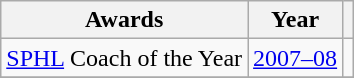<table class="wikitable">
<tr>
<th>Awards</th>
<th>Year</th>
<th></th>
</tr>
<tr>
<td><a href='#'>SPHL</a> Coach of the Year</td>
<td><a href='#'>2007–08</a></td>
<td></td>
</tr>
<tr>
</tr>
</table>
